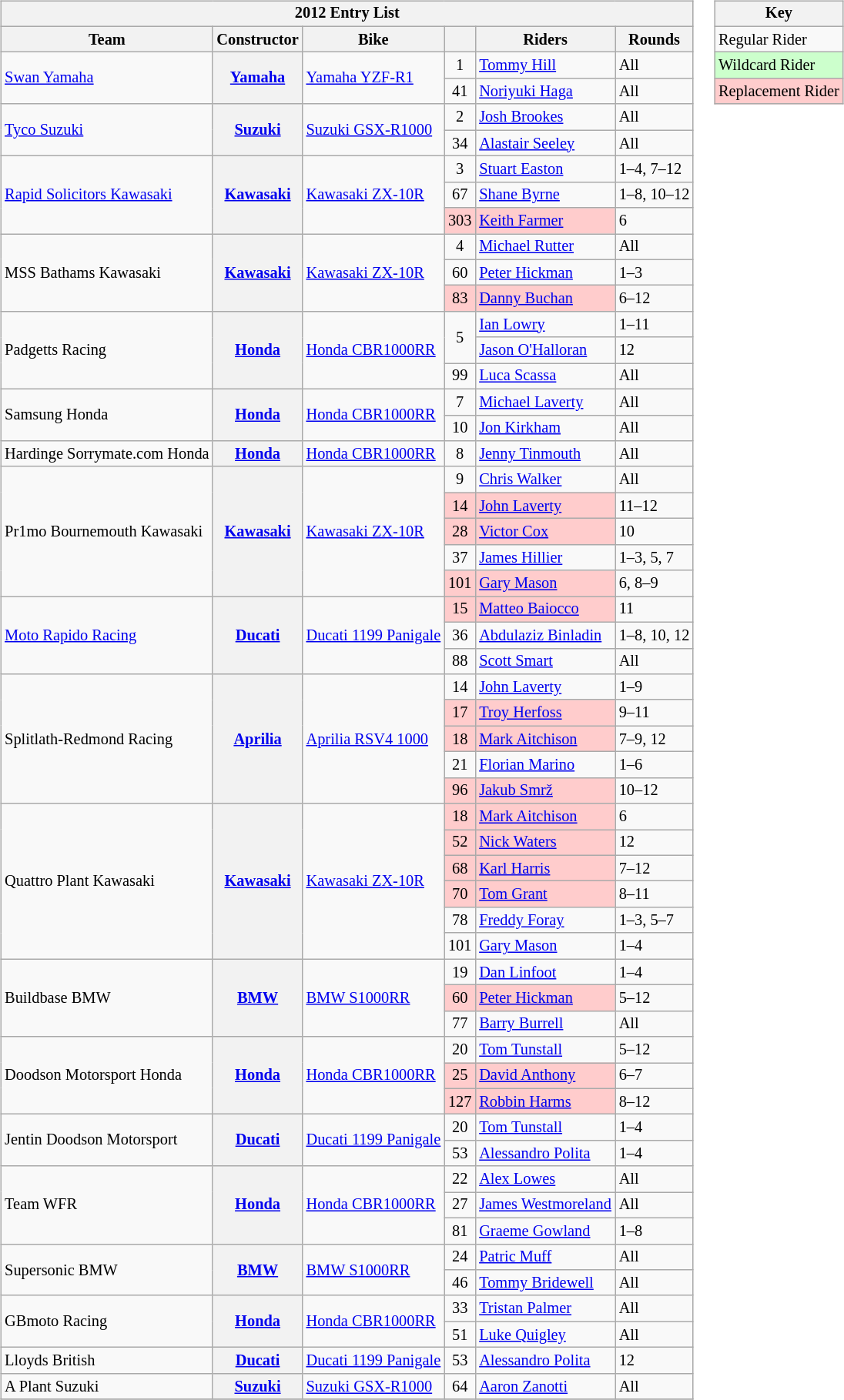<table>
<tr>
<td><br><table class="wikitable" style="font-size: 85%">
<tr>
<th colspan=6>2012 Entry List</th>
</tr>
<tr>
<th>Team</th>
<th>Constructor</th>
<th>Bike</th>
<th></th>
<th>Riders</th>
<th>Rounds</th>
</tr>
<tr>
<td rowspan=2><a href='#'>Swan Yamaha</a></td>
<th rowspan=2><a href='#'>Yamaha</a></th>
<td rowspan=2><a href='#'>Yamaha YZF-R1</a></td>
<td align="center">1</td>
<td> <a href='#'>Tommy Hill</a></td>
<td>All</td>
</tr>
<tr>
<td align="center">41</td>
<td> <a href='#'>Noriyuki Haga</a></td>
<td>All</td>
</tr>
<tr>
<td rowspan=2><a href='#'>Tyco Suzuki</a></td>
<th rowspan=2><a href='#'>Suzuki</a></th>
<td rowspan=2><a href='#'>Suzuki GSX-R1000</a></td>
<td align="center">2</td>
<td> <a href='#'>Josh Brookes</a></td>
<td>All</td>
</tr>
<tr>
<td align="center">34</td>
<td> <a href='#'>Alastair Seeley</a></td>
<td>All</td>
</tr>
<tr>
<td rowspan=3><a href='#'>Rapid Solicitors Kawasaki</a></td>
<th rowspan=3><a href='#'>Kawasaki</a></th>
<td rowspan=3><a href='#'>Kawasaki ZX-10R</a></td>
<td align="center">3</td>
<td> <a href='#'>Stuart Easton</a></td>
<td>1–4, 7–12</td>
</tr>
<tr>
<td align="center">67</td>
<td> <a href='#'>Shane Byrne</a></td>
<td>1–8, 10–12</td>
</tr>
<tr>
<td align="center" style="background:#ffcccc;">303</td>
<td style="background:#ffcccc;"> <a href='#'>Keith Farmer</a></td>
<td>6</td>
</tr>
<tr>
<td rowspan=3>MSS Bathams Kawasaki</td>
<th rowspan=3><a href='#'>Kawasaki</a></th>
<td rowspan=3><a href='#'>Kawasaki ZX-10R</a></td>
<td align="center">4</td>
<td> <a href='#'>Michael Rutter</a></td>
<td>All</td>
</tr>
<tr>
<td align="center">60</td>
<td> <a href='#'>Peter Hickman</a></td>
<td>1–3</td>
</tr>
<tr>
<td align="center" style="background:#ffcccc;">83</td>
<td style="background:#ffcccc;"> <a href='#'>Danny Buchan</a></td>
<td>6–12</td>
</tr>
<tr>
<td rowspan=3>Padgetts Racing</td>
<th rowspan=3><a href='#'>Honda</a></th>
<td rowspan=3><a href='#'>Honda CBR1000RR</a></td>
<td rowspan=2 align="center">5</td>
<td> <a href='#'>Ian Lowry</a></td>
<td>1–11</td>
</tr>
<tr>
<td> <a href='#'>Jason O'Halloran</a></td>
<td>12</td>
</tr>
<tr>
<td align="center">99</td>
<td> <a href='#'>Luca Scassa</a></td>
<td>All</td>
</tr>
<tr>
<td rowspan=2>Samsung Honda</td>
<th rowspan=2><a href='#'>Honda</a></th>
<td rowspan=2><a href='#'>Honda CBR1000RR</a></td>
<td align="center">7</td>
<td> <a href='#'>Michael Laverty</a></td>
<td>All</td>
</tr>
<tr>
<td align="center">10</td>
<td> <a href='#'>Jon Kirkham</a></td>
<td>All</td>
</tr>
<tr>
<td>Hardinge Sorrymate.com Honda</td>
<th><a href='#'>Honda</a></th>
<td><a href='#'>Honda CBR1000RR</a></td>
<td align="center">8</td>
<td> <a href='#'>Jenny Tinmouth</a></td>
<td>All</td>
</tr>
<tr>
<td rowspan=5>Pr1mo Bournemouth Kawasaki</td>
<th rowspan=5><a href='#'>Kawasaki</a></th>
<td rowspan=5><a href='#'>Kawasaki ZX-10R</a></td>
<td align="center">9</td>
<td> <a href='#'>Chris Walker</a></td>
<td>All</td>
</tr>
<tr>
<td align="center" style="background:#ffcccc;">14</td>
<td style="background:#ffcccc;"> <a href='#'>John Laverty</a></td>
<td>11–12</td>
</tr>
<tr>
<td align="center" style="background:#ffcccc;">28</td>
<td style="background:#ffcccc;"> <a href='#'>Victor Cox</a></td>
<td>10</td>
</tr>
<tr>
<td align="center">37</td>
<td> <a href='#'>James Hillier</a></td>
<td>1–3, 5, 7</td>
</tr>
<tr>
<td align="center" style="background:#ffcccc;">101</td>
<td style="background:#ffcccc;"> <a href='#'>Gary Mason</a></td>
<td>6, 8–9</td>
</tr>
<tr>
<td rowspan=3><a href='#'>Moto Rapido Racing</a></td>
<th rowspan=3><a href='#'>Ducati</a></th>
<td rowspan=3><a href='#'>Ducati 1199 Panigale</a></td>
<td align="center" style="background:#ffcccc;">15</td>
<td style="background:#ffcccc;"> <a href='#'>Matteo Baiocco</a></td>
<td>11</td>
</tr>
<tr>
<td align="center">36</td>
<td> <a href='#'>Abdulaziz Binladin</a></td>
<td>1–8, 10, 12</td>
</tr>
<tr>
<td align="center">88</td>
<td> <a href='#'>Scott Smart</a></td>
<td>All</td>
</tr>
<tr>
<td rowspan=5>Splitlath-Redmond Racing</td>
<th rowspan=5><a href='#'>Aprilia</a></th>
<td rowspan=5><a href='#'>Aprilia RSV4 1000</a></td>
<td align="center">14</td>
<td> <a href='#'>John Laverty</a></td>
<td>1–9</td>
</tr>
<tr>
<td align="center" style="background:#ffcccc;">17</td>
<td style="background:#ffcccc;"> <a href='#'>Troy Herfoss</a></td>
<td>9–11</td>
</tr>
<tr>
<td align="center" style="background:#ffcccc;">18</td>
<td style="background:#ffcccc;"> <a href='#'>Mark Aitchison</a></td>
<td>7–9, 12</td>
</tr>
<tr>
<td align="center">21</td>
<td> <a href='#'>Florian Marino</a></td>
<td>1–6</td>
</tr>
<tr>
<td align="center" style="background:#ffcccc;">96</td>
<td style="background:#ffcccc;"> <a href='#'>Jakub Smrž</a></td>
<td>10–12</td>
</tr>
<tr>
<td rowspan=6>Quattro Plant Kawasaki</td>
<th rowspan=6><a href='#'>Kawasaki</a></th>
<td rowspan=6><a href='#'>Kawasaki ZX-10R</a></td>
<td align="center" style="background:#ffcccc;">18</td>
<td style="background:#ffcccc;"> <a href='#'>Mark Aitchison</a></td>
<td>6</td>
</tr>
<tr>
<td align="center" style="background:#ffcccc;">52</td>
<td style="background:#ffcccc;"> <a href='#'>Nick Waters</a></td>
<td>12</td>
</tr>
<tr>
<td align="center" style="background:#ffcccc;">68</td>
<td style="background:#ffcccc;"> <a href='#'>Karl Harris</a></td>
<td>7–12</td>
</tr>
<tr>
<td align="center" style="background:#ffcccc;">70</td>
<td style="background:#ffcccc;"> <a href='#'>Tom Grant</a></td>
<td>8–11</td>
</tr>
<tr>
<td align="center">78</td>
<td> <a href='#'>Freddy Foray</a></td>
<td>1–3, 5–7</td>
</tr>
<tr>
<td align="center">101</td>
<td> <a href='#'>Gary Mason</a></td>
<td>1–4</td>
</tr>
<tr>
<td rowspan=3>Buildbase BMW</td>
<th rowspan=3><a href='#'>BMW</a></th>
<td rowspan=3><a href='#'>BMW S1000RR</a></td>
<td align="center">19</td>
<td> <a href='#'>Dan Linfoot</a></td>
<td>1–4</td>
</tr>
<tr>
<td align="center" style="background:#ffcccc;">60</td>
<td style="background:#ffcccc;"> <a href='#'>Peter Hickman</a></td>
<td>5–12</td>
</tr>
<tr>
<td align="center">77</td>
<td> <a href='#'>Barry Burrell</a></td>
<td>All</td>
</tr>
<tr>
<td rowspan=3>Doodson Motorsport Honda</td>
<th rowspan=3><a href='#'>Honda</a></th>
<td rowspan=3><a href='#'>Honda CBR1000RR</a></td>
<td align="center">20</td>
<td> <a href='#'>Tom Tunstall</a></td>
<td>5–12</td>
</tr>
<tr>
<td align="center" style="background:#ffcccc;">25</td>
<td style="background:#ffcccc;"> <a href='#'>David Anthony</a></td>
<td>6–7</td>
</tr>
<tr>
<td align="center" style="background:#ffcccc;">127</td>
<td style="background:#ffcccc;"> <a href='#'>Robbin Harms</a></td>
<td>8–12</td>
</tr>
<tr>
<td rowspan=2>Jentin Doodson Motorsport</td>
<th rowspan=2><a href='#'>Ducati</a></th>
<td rowspan=2><a href='#'>Ducati 1199 Panigale</a></td>
<td align="center">20</td>
<td> <a href='#'>Tom Tunstall</a></td>
<td>1–4</td>
</tr>
<tr>
<td align="center">53</td>
<td> <a href='#'>Alessandro Polita</a></td>
<td>1–4</td>
</tr>
<tr>
<td rowspan=3>Team WFR</td>
<th rowspan=3><a href='#'>Honda</a></th>
<td rowspan=3><a href='#'>Honda CBR1000RR</a></td>
<td align="center">22</td>
<td> <a href='#'>Alex Lowes</a></td>
<td>All</td>
</tr>
<tr>
<td align="center">27</td>
<td> <a href='#'>James Westmoreland</a></td>
<td>All</td>
</tr>
<tr>
<td align="center">81</td>
<td> <a href='#'>Graeme Gowland</a></td>
<td>1–8</td>
</tr>
<tr>
<td rowspan=2>Supersonic BMW</td>
<th rowspan=2><a href='#'>BMW</a></th>
<td rowspan=2><a href='#'>BMW S1000RR</a></td>
<td align="center">24</td>
<td> <a href='#'>Patric Muff</a></td>
<td>All</td>
</tr>
<tr>
<td align="center">46</td>
<td> <a href='#'>Tommy Bridewell</a></td>
<td>All</td>
</tr>
<tr>
<td rowspan=2>GBmoto Racing</td>
<th rowspan=2><a href='#'>Honda</a></th>
<td rowspan=2><a href='#'>Honda CBR1000RR</a></td>
<td align="center">33</td>
<td> <a href='#'>Tristan Palmer</a></td>
<td>All</td>
</tr>
<tr>
<td align="center">51</td>
<td> <a href='#'>Luke Quigley</a></td>
<td>All</td>
</tr>
<tr>
<td>Lloyds British</td>
<th><a href='#'>Ducati</a></th>
<td><a href='#'>Ducati 1199 Panigale</a></td>
<td align="center">53</td>
<td> <a href='#'>Alessandro Polita</a></td>
<td>12</td>
</tr>
<tr>
<td>A Plant Suzuki</td>
<th><a href='#'>Suzuki</a></th>
<td><a href='#'>Suzuki GSX-R1000</a></td>
<td align="center">64</td>
<td> <a href='#'>Aaron Zanotti</a></td>
<td>All</td>
</tr>
<tr>
</tr>
</table>
</td>
<td valign="top"><br><table class="wikitable" style="font-size: 85%;">
<tr>
<th colspan=2>Key</th>
</tr>
<tr>
<td>Regular Rider</td>
</tr>
<tr style="background:#ccffcc;">
<td>Wildcard Rider</td>
</tr>
<tr style="background:#ffcccc;">
<td>Replacement Rider</td>
</tr>
</table>
</td>
</tr>
</table>
